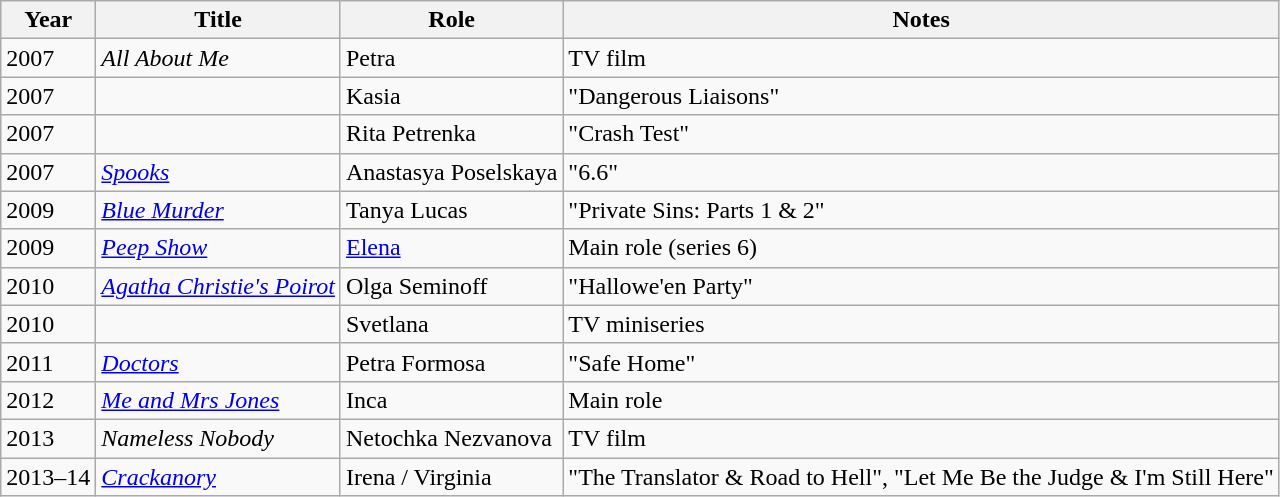<table class="wikitable sortable">
<tr>
<th>Year</th>
<th>Title</th>
<th>Role</th>
<th class="unsortable">Notes</th>
</tr>
<tr>
<td>2007</td>
<td><em>All About Me</em></td>
<td>Petra</td>
<td>TV film</td>
</tr>
<tr>
<td>2007</td>
<td><em></em></td>
<td>Kasia</td>
<td>"Dangerous Liaisons"</td>
</tr>
<tr>
<td>2007</td>
<td><em></em></td>
<td>Rita Petrenka</td>
<td>"Crash Test"</td>
</tr>
<tr>
<td>2007</td>
<td><em><a href='#'>Spooks</a></em></td>
<td>Anastasya Poselskaya</td>
<td>"6.6"</td>
</tr>
<tr>
<td>2009</td>
<td><em><a href='#'>Blue Murder</a></em></td>
<td>Tanya Lucas</td>
<td>"Private Sins: Parts 1 & 2"</td>
</tr>
<tr>
<td>2009</td>
<td><em><a href='#'>Peep Show</a></em></td>
<td><a href='#'>Elena</a></td>
<td>Main role (series 6)</td>
</tr>
<tr>
<td>2010</td>
<td><em><a href='#'>Agatha Christie's Poirot</a></em></td>
<td>Olga Seminoff</td>
<td>"Hallowe'en Party"</td>
</tr>
<tr>
<td>2010</td>
<td><em></em></td>
<td>Svetlana</td>
<td>TV miniseries</td>
</tr>
<tr>
<td>2011</td>
<td><em><a href='#'>Doctors</a></em></td>
<td>Petra Formosa</td>
<td>"Safe Home"</td>
</tr>
<tr>
<td>2012</td>
<td><em><a href='#'>Me and Mrs Jones</a></em></td>
<td>Inca</td>
<td>Main role</td>
</tr>
<tr>
<td>2013</td>
<td><em>Nameless Nobody</em></td>
<td>Netochka Nezvanova</td>
<td>TV film</td>
</tr>
<tr>
<td>2013–14</td>
<td><em><a href='#'>Crackanory</a></em></td>
<td>Irena / Virginia</td>
<td>"The Translator & Road to Hell", "Let Me Be the Judge & I'm Still Here"</td>
</tr>
</table>
